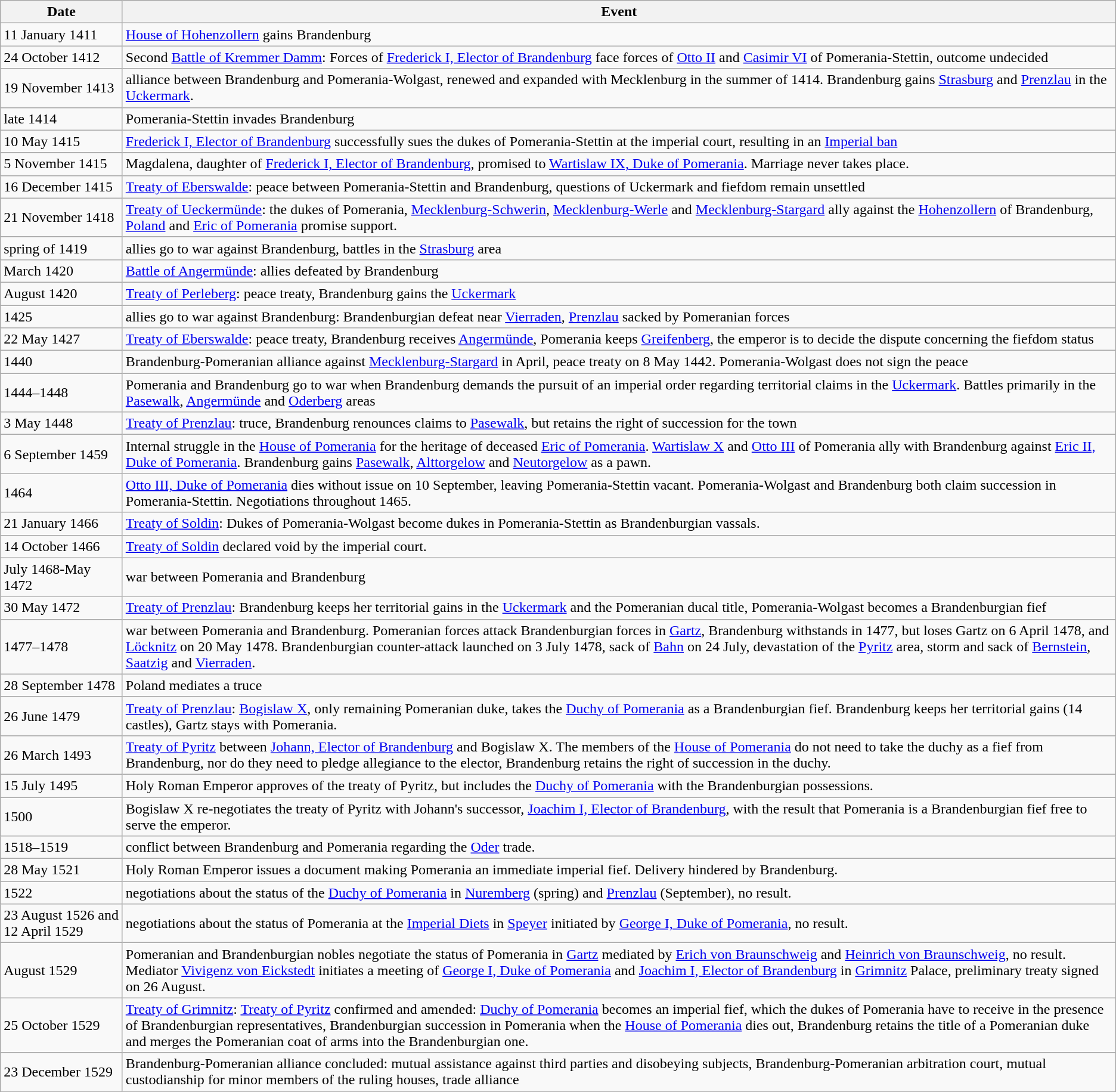<table class=wikitable>
<tr>
<th>Date</th>
<th>Event</th>
</tr>
<tr>
<td>11 January 1411</td>
<td><a href='#'>House of Hohenzollern</a> gains Brandenburg</td>
</tr>
<tr>
<td>24 October 1412</td>
<td>Second <a href='#'>Battle of Kremmer Damm</a>: Forces of <a href='#'>Frederick I, Elector of Brandenburg</a> face forces of <a href='#'>Otto II</a> and <a href='#'>Casimir VI</a> of Pomerania-Stettin, outcome undecided</td>
</tr>
<tr>
<td>19 November 1413</td>
<td>alliance between Brandenburg and Pomerania-Wolgast, renewed and expanded with Mecklenburg in the summer of 1414. Brandenburg gains <a href='#'>Strasburg</a> and <a href='#'>Prenzlau</a> in the <a href='#'>Uckermark</a>.</td>
</tr>
<tr>
<td>late 1414</td>
<td>Pomerania-Stettin invades Brandenburg</td>
</tr>
<tr>
<td>10 May 1415</td>
<td><a href='#'>Frederick I, Elector of Brandenburg</a> successfully sues the dukes of Pomerania-Stettin at the imperial court, resulting in an <a href='#'>Imperial ban</a></td>
</tr>
<tr>
<td>5 November 1415</td>
<td>Magdalena, daughter of <a href='#'>Frederick I, Elector of Brandenburg</a>, promised to <a href='#'>Wartislaw IX, Duke of Pomerania</a>. Marriage never takes place.</td>
</tr>
<tr>
<td>16 December 1415</td>
<td><a href='#'>Treaty of Eberswalde</a>: peace between Pomerania-Stettin and Brandenburg, questions of Uckermark and fiefdom remain unsettled</td>
</tr>
<tr>
<td>21 November 1418</td>
<td><a href='#'>Treaty of Ueckermünde</a>: the dukes of Pomerania, <a href='#'>Mecklenburg-Schwerin</a>, <a href='#'>Mecklenburg-Werle</a> and <a href='#'>Mecklenburg-Stargard</a> ally against the <a href='#'>Hohenzollern</a> of Brandenburg, <a href='#'>Poland</a> and <a href='#'>Eric of Pomerania</a> promise support.</td>
</tr>
<tr>
<td>spring of 1419</td>
<td>allies go to war against Brandenburg, battles in the <a href='#'>Strasburg</a> area</td>
</tr>
<tr>
<td>March 1420</td>
<td><a href='#'>Battle of Angermünde</a>: allies defeated by Brandenburg</td>
</tr>
<tr>
<td>August 1420</td>
<td><a href='#'>Treaty of Perleberg</a>: peace treaty, Brandenburg gains the <a href='#'>Uckermark</a></td>
</tr>
<tr>
<td>1425</td>
<td>allies go to war against Brandenburg: Brandenburgian defeat near <a href='#'>Vierraden</a>, <a href='#'>Prenzlau</a> sacked by Pomeranian forces</td>
</tr>
<tr>
<td>22 May 1427</td>
<td><a href='#'>Treaty of Eberswalde</a>: peace treaty, Brandenburg receives <a href='#'>Angermünde</a>, Pomerania keeps <a href='#'>Greifenberg</a>, the emperor is to decide the dispute concerning the fiefdom status</td>
</tr>
<tr>
<td>1440</td>
<td>Brandenburg-Pomeranian alliance against <a href='#'>Mecklenburg-Stargard</a> in April, peace treaty on 8 May 1442. Pomerania-Wolgast does not sign the peace</td>
</tr>
<tr>
<td>1444–1448</td>
<td>Pomerania and Brandenburg go to war when Brandenburg demands the pursuit of an imperial order regarding territorial claims in the <a href='#'>Uckermark</a>. Battles primarily in the <a href='#'>Pasewalk</a>, <a href='#'>Angermünde</a> and <a href='#'>Oderberg</a> areas</td>
</tr>
<tr>
<td>3 May 1448</td>
<td><a href='#'>Treaty of Prenzlau</a>: truce, Brandenburg renounces claims to <a href='#'>Pasewalk</a>, but retains the right of succession for the town</td>
</tr>
<tr>
<td>6 September 1459</td>
<td>Internal struggle in the <a href='#'>House of Pomerania</a> for the heritage of deceased <a href='#'>Eric of Pomerania</a>. <a href='#'>Wartislaw X</a> and <a href='#'>Otto III</a> of Pomerania ally with Brandenburg against <a href='#'>Eric II, Duke of Pomerania</a>. Brandenburg gains <a href='#'>Pasewalk</a>, <a href='#'>Alttorgelow</a> and <a href='#'>Neutorgelow</a> as a pawn.</td>
</tr>
<tr>
<td>1464</td>
<td><a href='#'>Otto III, Duke of Pomerania</a> dies without issue on 10 September, leaving Pomerania-Stettin vacant. Pomerania-Wolgast and Brandenburg both claim succession in Pomerania-Stettin. Negotiations throughout 1465.</td>
</tr>
<tr>
<td>21 January 1466</td>
<td><a href='#'>Treaty of Soldin</a>: Dukes of Pomerania-Wolgast become dukes in Pomerania-Stettin as Brandenburgian vassals.</td>
</tr>
<tr>
<td>14 October 1466</td>
<td><a href='#'>Treaty of Soldin</a> declared void by the imperial court.</td>
</tr>
<tr>
<td>July 1468-May 1472</td>
<td>war between Pomerania and Brandenburg</td>
</tr>
<tr>
<td>30 May 1472</td>
<td><a href='#'>Treaty of Prenzlau</a>: Brandenburg keeps her territorial gains in the <a href='#'>Uckermark</a> and the Pomeranian ducal title, Pomerania-Wolgast becomes a Brandenburgian fief</td>
</tr>
<tr>
<td>1477–1478</td>
<td>war between Pomerania and Brandenburg. Pomeranian forces attack Brandenburgian forces in <a href='#'>Gartz</a>, Brandenburg withstands in 1477, but loses Gartz on 6 April 1478, and <a href='#'>Löcknitz</a> on 20 May 1478. Brandenburgian counter-attack launched on 3 July 1478, sack of <a href='#'>Bahn</a> on 24 July, devastation of the <a href='#'>Pyritz</a> area, storm and sack of <a href='#'>Bernstein</a>, <a href='#'>Saatzig</a> and <a href='#'>Vierraden</a>.</td>
</tr>
<tr>
<td>28 September 1478</td>
<td>Poland mediates a truce</td>
</tr>
<tr>
<td>26 June 1479</td>
<td><a href='#'>Treaty of Prenzlau</a>: <a href='#'>Bogislaw X</a>, only remaining Pomeranian duke, takes the <a href='#'>Duchy of Pomerania</a> as a Brandenburgian fief. Brandenburg keeps her territorial gains (14 castles), Gartz stays with Pomerania.</td>
</tr>
<tr>
<td>26 March 1493</td>
<td><a href='#'>Treaty of Pyritz</a> between <a href='#'>Johann, Elector of Brandenburg</a> and Bogislaw X. The members of the <a href='#'>House of Pomerania</a> do not need to take the duchy as a fief from Brandenburg, nor do they need to pledge allegiance to the elector, Brandenburg retains the right of succession in the duchy.</td>
</tr>
<tr>
<td>15 July 1495</td>
<td>Holy Roman Emperor approves of the treaty of Pyritz, but includes the <a href='#'>Duchy of Pomerania</a> with the Brandenburgian possessions.</td>
</tr>
<tr>
<td>1500</td>
<td>Bogislaw X re-negotiates the treaty of Pyritz with Johann's successor, <a href='#'>Joachim I, Elector of Brandenburg</a>, with the result that Pomerania is a Brandenburgian fief free to serve the emperor.</td>
</tr>
<tr>
<td>1518–1519</td>
<td>conflict between Brandenburg and Pomerania regarding the <a href='#'>Oder</a> trade.</td>
</tr>
<tr>
<td>28 May 1521</td>
<td>Holy Roman Emperor issues a document making Pomerania an immediate imperial fief. Delivery hindered by Brandenburg.</td>
</tr>
<tr>
<td>1522</td>
<td>negotiations about the status of the <a href='#'>Duchy of Pomerania</a> in <a href='#'>Nuremberg</a> (spring) and <a href='#'>Prenzlau</a> (September), no result.</td>
</tr>
<tr>
<td>23 August 1526 and 12 April 1529</td>
<td>negotiations about the status of Pomerania at the <a href='#'>Imperial Diets</a> in <a href='#'>Speyer</a> initiated by <a href='#'>George I, Duke of Pomerania</a>, no result.</td>
</tr>
<tr>
<td>August 1529</td>
<td>Pomeranian and Brandenburgian nobles negotiate the status of Pomerania in <a href='#'>Gartz</a> mediated by <a href='#'>Erich von Braunschweig</a> and <a href='#'>Heinrich von Braunschweig</a>, no result. Mediator <a href='#'>Vivigenz von Eickstedt</a> initiates a meeting of <a href='#'>George I, Duke of Pomerania</a> and <a href='#'>Joachim I, Elector of Brandenburg</a> in <a href='#'>Grimnitz</a> Palace, preliminary treaty signed on 26 August.</td>
</tr>
<tr>
<td>25 October 1529</td>
<td><a href='#'>Treaty of Grimnitz</a>: <a href='#'>Treaty of Pyritz</a> confirmed and amended: <a href='#'>Duchy of Pomerania</a> becomes an imperial fief, which the dukes of Pomerania have to receive in the presence of Brandenburgian representatives, Brandenburgian succession in Pomerania when the <a href='#'>House of Pomerania</a> dies out, Brandenburg retains the title of a Pomeranian duke and merges the Pomeranian coat of arms into the Brandenburgian one.</td>
</tr>
<tr>
<td>23 December 1529</td>
<td>Brandenburg-Pomeranian alliance concluded: mutual assistance against third parties and disobeying subjects, Brandenburg-Pomeranian arbitration court, mutual custodianship for minor members of the ruling houses, trade alliance</td>
</tr>
</table>
